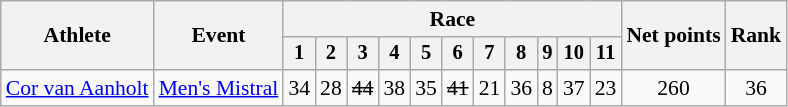<table class=wikitable style=font-size:90%;text-align:center>
<tr>
<th rowspan=2>Athlete</th>
<th rowspan=2>Event</th>
<th colspan=11>Race</th>
<th rowspan=2>Net points</th>
<th rowspan=2>Rank</th>
</tr>
<tr style=font-size:95%>
<th>1</th>
<th>2</th>
<th>3</th>
<th>4</th>
<th>5</th>
<th>6</th>
<th>7</th>
<th>8</th>
<th>9</th>
<th>10</th>
<th>11</th>
</tr>
<tr>
<td align=left><a href='#'>Cor van Aanholt</a></td>
<td align=left><a href='#'>Men's Mistral</a></td>
<td>34</td>
<td>28</td>
<td><s>44<br><small></small></s></td>
<td>38</td>
<td>35</td>
<td><s>41</s></td>
<td>21</td>
<td>36</td>
<td>8</td>
<td>37</td>
<td>23</td>
<td>260</td>
<td>36</td>
</tr>
</table>
